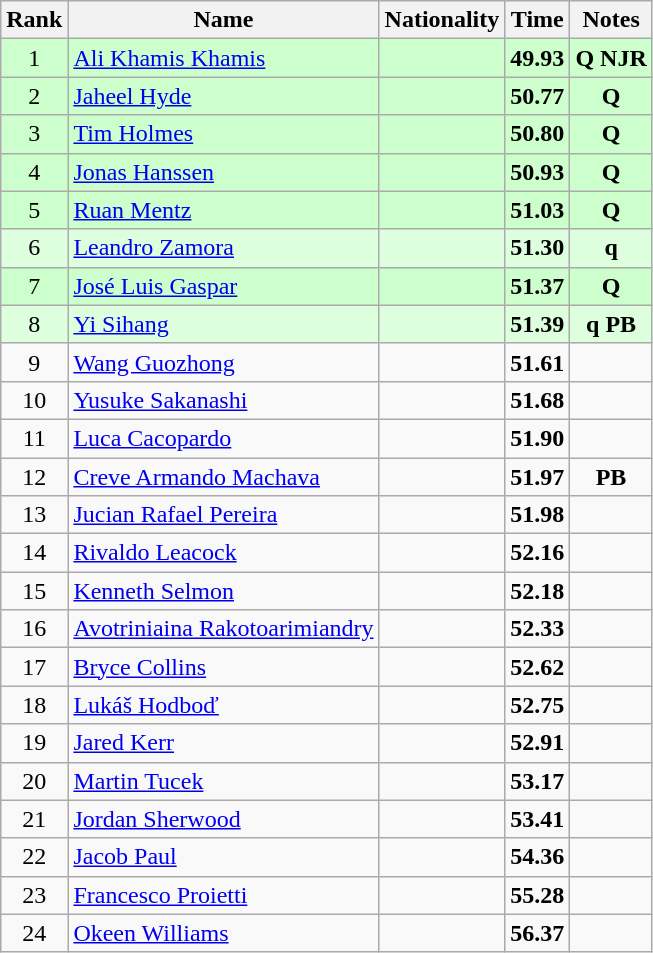<table class="wikitable sortable" style="text-align:center">
<tr>
<th>Rank</th>
<th>Name</th>
<th>Nationality</th>
<th>Time</th>
<th>Notes</th>
</tr>
<tr bgcolor=ccffcc>
<td>1</td>
<td align=left><a href='#'>Ali Khamis Khamis</a></td>
<td align=left></td>
<td><strong>49.93</strong></td>
<td><strong>Q NJR</strong></td>
</tr>
<tr bgcolor=ccffcc>
<td>2</td>
<td align=left><a href='#'>Jaheel Hyde</a></td>
<td align=left></td>
<td><strong>50.77</strong></td>
<td><strong>Q</strong></td>
</tr>
<tr bgcolor=ccffcc>
<td>3</td>
<td align=left><a href='#'>Tim Holmes</a></td>
<td align=left></td>
<td><strong>50.80</strong></td>
<td><strong>Q</strong></td>
</tr>
<tr bgcolor=ccffcc>
<td>4</td>
<td align=left><a href='#'>Jonas Hanssen</a></td>
<td align=left></td>
<td><strong>50.93</strong></td>
<td><strong>Q</strong></td>
</tr>
<tr bgcolor=ccffcc>
<td>5</td>
<td align=left><a href='#'>Ruan Mentz</a></td>
<td align=left></td>
<td><strong>51.03</strong></td>
<td><strong>Q</strong></td>
</tr>
<tr bgcolor=ddffdd>
<td>6</td>
<td align=left><a href='#'>Leandro Zamora</a></td>
<td align=left></td>
<td><strong>51.30</strong></td>
<td><strong>q</strong></td>
</tr>
<tr bgcolor=ccffcc>
<td>7</td>
<td align=left><a href='#'>José Luis Gaspar</a></td>
<td align=left></td>
<td><strong>51.37</strong></td>
<td><strong>Q</strong></td>
</tr>
<tr bgcolor=ddffdd>
<td>8</td>
<td align=left><a href='#'>Yi Sihang</a></td>
<td align=left></td>
<td><strong>51.39</strong></td>
<td><strong>q PB</strong></td>
</tr>
<tr>
<td>9</td>
<td align=left><a href='#'>Wang Guozhong</a></td>
<td align=left></td>
<td><strong>51.61</strong></td>
<td></td>
</tr>
<tr>
<td>10</td>
<td align=left><a href='#'>Yusuke Sakanashi</a></td>
<td align=left></td>
<td><strong>51.68</strong></td>
<td></td>
</tr>
<tr>
<td>11</td>
<td align=left><a href='#'>Luca Cacopardo</a></td>
<td align=left></td>
<td><strong>51.90</strong></td>
<td></td>
</tr>
<tr>
<td>12</td>
<td align=left><a href='#'>Creve Armando Machava</a></td>
<td align=left></td>
<td><strong>51.97</strong></td>
<td><strong>PB</strong></td>
</tr>
<tr>
<td>13</td>
<td align=left><a href='#'>Jucian Rafael Pereira</a></td>
<td align=left></td>
<td><strong>51.98</strong></td>
<td></td>
</tr>
<tr>
<td>14</td>
<td align=left><a href='#'>Rivaldo Leacock</a></td>
<td align=left></td>
<td><strong>52.16</strong></td>
<td></td>
</tr>
<tr>
<td>15</td>
<td align=left><a href='#'>Kenneth Selmon</a></td>
<td align=left></td>
<td><strong>52.18</strong></td>
<td></td>
</tr>
<tr>
<td>16</td>
<td align=left><a href='#'>Avotriniaina Rakotoarimiandry</a></td>
<td align=left></td>
<td><strong>52.33</strong></td>
<td></td>
</tr>
<tr>
<td>17</td>
<td align=left><a href='#'>Bryce Collins</a></td>
<td align=left></td>
<td><strong>52.62</strong></td>
<td></td>
</tr>
<tr>
<td>18</td>
<td align=left><a href='#'>Lukáš Hodboď</a></td>
<td align=left></td>
<td><strong>52.75</strong></td>
<td></td>
</tr>
<tr>
<td>19</td>
<td align=left><a href='#'>Jared Kerr</a></td>
<td align=left></td>
<td><strong>52.91</strong></td>
<td></td>
</tr>
<tr>
<td>20</td>
<td align=left><a href='#'>Martin Tucek</a></td>
<td align=left></td>
<td><strong>53.17</strong></td>
<td></td>
</tr>
<tr>
<td>21</td>
<td align=left><a href='#'>Jordan Sherwood</a></td>
<td align=left></td>
<td><strong>53.41</strong></td>
<td></td>
</tr>
<tr>
<td>22</td>
<td align=left><a href='#'>Jacob Paul</a></td>
<td align=left></td>
<td><strong>54.36</strong></td>
<td></td>
</tr>
<tr>
<td>23</td>
<td align=left><a href='#'>Francesco Proietti</a></td>
<td align=left></td>
<td><strong>55.28</strong></td>
<td></td>
</tr>
<tr>
<td>24</td>
<td align=left><a href='#'>Okeen Williams</a></td>
<td align=left></td>
<td><strong>56.37</strong></td>
<td></td>
</tr>
</table>
